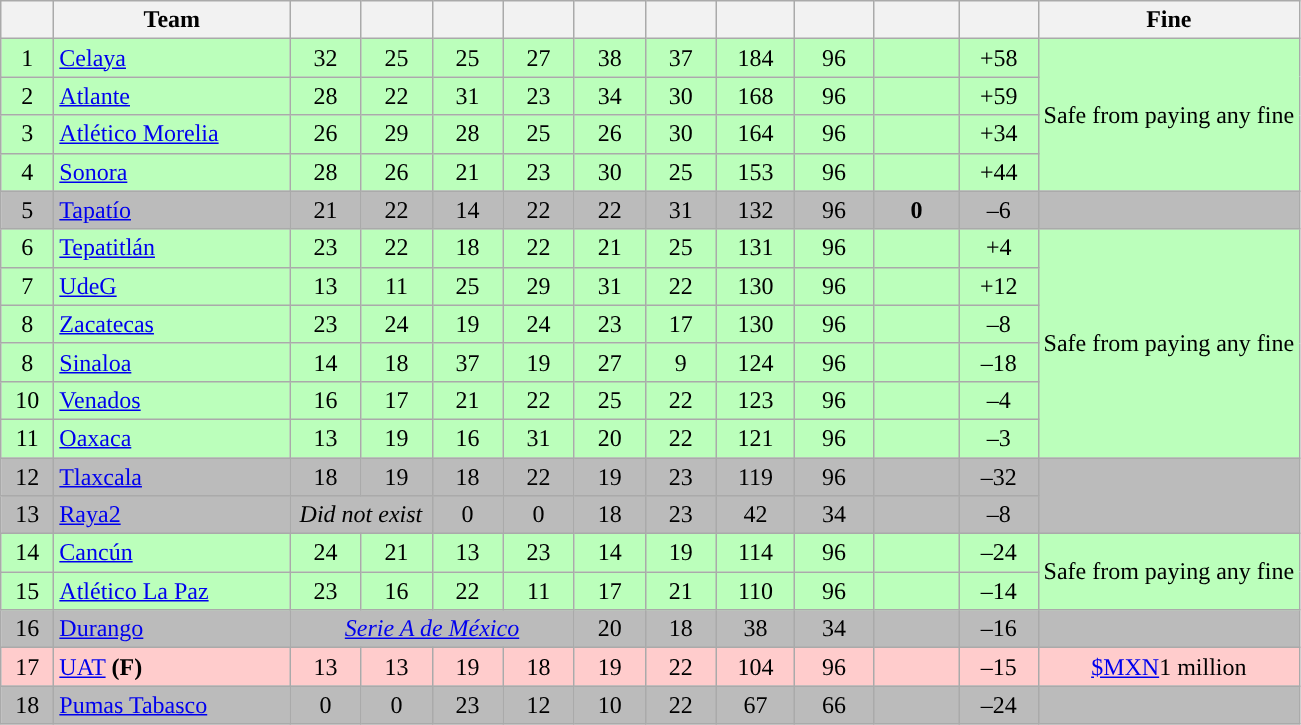<table class="wikitable sortable" style="text-align: center;">
<tr>
<th width=28><br></th>
<th width=150>Team</th>
<th width=40></th>
<th width=40></th>
<th width=40></th>
<th width=40></th>
<th width=40></th>
<th width=40></th>
<th width=45></th>
<th width=45></th>
<th width=50><br></th>
<th width=45><br></th>
<th>Fine</th>
</tr>
<tr style="text-align:center;background:#BBFFBB;">
<td>1</td>
<td align=left><a href='#'>Celaya</a></td>
<td>32</td>
<td>25</td>
<td>25</td>
<td>27</td>
<td>38</td>
<td>37</td>
<td>184</td>
<td>96</td>
<td><strong></strong></td>
<td>+58</td>
<td align=center rowspan=4>Safe from paying any fine</td>
</tr>
<tr style="text-align:center;background:#BBFFBB;">
<td>2</td>
<td align=left><a href='#'>Atlante</a></td>
<td>28</td>
<td>22</td>
<td>31</td>
<td>23</td>
<td>34</td>
<td>30</td>
<td>168</td>
<td>96</td>
<td><strong></strong></td>
<td>+59</td>
</tr>
<tr style="text-align:center;background:#BBFFBB;">
<td>3</td>
<td align=left><a href='#'>Atlético Morelia</a></td>
<td>26</td>
<td>29</td>
<td>28</td>
<td>25</td>
<td>26</td>
<td>30</td>
<td>164</td>
<td>96</td>
<td><strong></strong></td>
<td>+34</td>
</tr>
<tr style="text-align:center;background:#BBFFBB;">
<td>4</td>
<td align=left><a href='#'>Sonora</a></td>
<td>28</td>
<td>26</td>
<td>21</td>
<td>23</td>
<td>30</td>
<td>25</td>
<td>153</td>
<td>96</td>
<td><strong></strong></td>
<td>+44</td>
</tr>
<tr style="text-align:center;background:#BBBBBB;">
<td>5</td>
<td align=left><a href='#'>Tapatío</a></td>
<td>21</td>
<td>22</td>
<td>14</td>
<td>22</td>
<td>22</td>
<td>31</td>
<td>132</td>
<td>96</td>
<td><strong>0</strong></td>
<td>–6</td>
<td align=center rowspan=1></td>
</tr>
<tr style="text-align:center;background:#BBFFBB;">
<td>6</td>
<td align=left><a href='#'>Tepatitlán</a></td>
<td>23</td>
<td>22</td>
<td>18</td>
<td>22</td>
<td>21</td>
<td>25</td>
<td>131</td>
<td>96</td>
<td><strong></strong></td>
<td>+4</td>
<td align=center rowspan=6>Safe from paying any fine</td>
</tr>
<tr style="text-align:center;background:#BBFFBB">
<td>7</td>
<td align=left><a href='#'>UdeG</a></td>
<td>13</td>
<td>11</td>
<td>25</td>
<td>29</td>
<td>31</td>
<td>22</td>
<td>130</td>
<td>96</td>
<td><strong></strong></td>
<td>+12</td>
</tr>
<tr style="text-align:center;background:#BBFFBB;">
<td>8</td>
<td align=left><a href='#'>Zacatecas</a></td>
<td>23</td>
<td>24</td>
<td>19</td>
<td>24</td>
<td>23</td>
<td>17</td>
<td>130</td>
<td>96</td>
<td><strong></strong></td>
<td>–8</td>
</tr>
<tr style="text-align:center;background:#BBFFBB">
<td>8</td>
<td align=left><a href='#'>Sinaloa</a></td>
<td>14</td>
<td>18</td>
<td>37</td>
<td>19</td>
<td>27</td>
<td>9</td>
<td>124</td>
<td>96</td>
<td><strong></strong></td>
<td>–18</td>
</tr>
<tr style="text-align:center;background:#BBFFBB">
<td>10</td>
<td align=left><a href='#'>Venados</a></td>
<td>16</td>
<td>17</td>
<td>21</td>
<td>22</td>
<td>25</td>
<td>22</td>
<td>123</td>
<td>96</td>
<td><strong></strong></td>
<td>–4</td>
</tr>
<tr style="text-align:center;background:#BBFFBB">
<td>11</td>
<td align=left><a href='#'>Oaxaca</a></td>
<td>13</td>
<td>19</td>
<td>16</td>
<td>31</td>
<td>20</td>
<td>22</td>
<td>121</td>
<td>96</td>
<td><strong></strong></td>
<td>–3</td>
</tr>
<tr style="text-align:center;background:#BBBBBB;">
<td>12</td>
<td align=left><a href='#'>Tlaxcala</a></td>
<td>18</td>
<td>19</td>
<td>18</td>
<td>22</td>
<td>19</td>
<td>23</td>
<td>119</td>
<td>96</td>
<td><strong></strong></td>
<td>–32</td>
<td align=center rowspan=2></td>
</tr>
<tr style="text-align:center;background:#BBBBBB;">
<td>13</td>
<td align=left><a href='#'>Raya2</a></td>
<td colspan="2"><em>Did not exist</em></td>
<td>0</td>
<td>0</td>
<td>18</td>
<td>23</td>
<td>42</td>
<td>34</td>
<td><strong></strong></td>
<td>–8</td>
</tr>
<tr style="text-align:center;background:#BBFFBB">
<td>14</td>
<td align=left><a href='#'>Cancún</a></td>
<td>24</td>
<td>21</td>
<td>13</td>
<td>23</td>
<td>14</td>
<td>19</td>
<td>114</td>
<td>96</td>
<td><strong></strong></td>
<td>–24</td>
<td align=center rowspan=2>Safe from paying any fine</td>
</tr>
<tr style="text-align:center;background:#BBFFBB">
<td>15</td>
<td align=left><a href='#'>Atlético La Paz</a></td>
<td>23</td>
<td>16</td>
<td>22</td>
<td>11</td>
<td>17</td>
<td>21</td>
<td>110</td>
<td>96</td>
<td><strong></strong></td>
<td>–14</td>
</tr>
<tr style="text-align:center;background:#BBBBBB;">
<td>16</td>
<td align=left><a href='#'>Durango</a></td>
<td colspan="4"><em><a href='#'>Serie A de México</a></em></td>
<td>20</td>
<td>18</td>
<td>38</td>
<td>34</td>
<td><strong></strong></td>
<td>–16</td>
<td align=center rowspan=1></td>
</tr>
<tr style="text-align:center;background:#FFCCCC;">
<td>17</td>
<td align=left><a href='#'>UAT</a> <strong>(F)</strong></td>
<td>13</td>
<td>13</td>
<td>19</td>
<td>18</td>
<td>19</td>
<td>22</td>
<td>104</td>
<td>96</td>
<td><strong></strong></td>
<td>–15</td>
<td><a href='#'>$MXN</a>1 million</td>
</tr>
<tr style="text-align:center;background:#BBBBBB;">
<td>18</td>
<td align=left><a href='#'>Pumas Tabasco</a></td>
<td>0</td>
<td>0</td>
<td>23</td>
<td>12</td>
<td>10</td>
<td>22</td>
<td>67</td>
<td>66</td>
<td><strong></strong></td>
<td>–24</td>
<td align=center rowspan=1> </td>
</tr>
</table>
